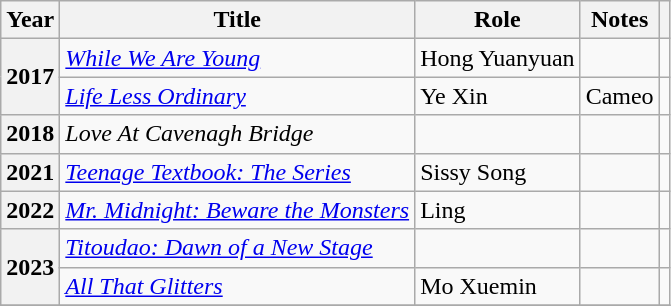<table class="wikitable sortable plainrowheaders">
<tr>
<th scope="col">Year</th>
<th scope="col">Title</th>
<th scope="col">Role</th>
<th scope="col" class="unsortable">Notes</th>
<th scope="col" class="unsortable"></th>
</tr>
<tr>
<th scope="row" rowspan="2">2017</th>
<td><em><a href='#'>While We Are Young</a></em></td>
<td>Hong Yuanyuan</td>
<td></td>
<td></td>
</tr>
<tr>
<td><em><a href='#'>Life Less Ordinary</a></em></td>
<td>Ye Xin</td>
<td>Cameo</td>
<td></td>
</tr>
<tr>
<th scope="row" rowspan="1">2018</th>
<td><em>Love At Cavenagh Bridge</em></td>
<td></td>
<td></td>
<td></td>
</tr>
<tr>
<th scope="row" rowspan="1">2021</th>
<td><em><a href='#'>Teenage Textbook: The Series</a></em></td>
<td>Sissy Song</td>
<td></td>
<td></td>
</tr>
<tr>
<th scope="row" rowspan="1">2022</th>
<td><em><a href='#'>Mr. Midnight: Beware the Monsters</a></em></td>
<td>Ling</td>
<td></td>
<td></td>
</tr>
<tr>
<th scope="row" rowspan="2">2023</th>
<td><em><a href='#'>Titoudao: Dawn of a New Stage</a></em></td>
<td></td>
<td></td>
<td></td>
</tr>
<tr>
<td><em><a href='#'>All That Glitters</a></em></td>
<td>Mo Xuemin</td>
<td></td>
<td></td>
</tr>
<tr>
</tr>
</table>
